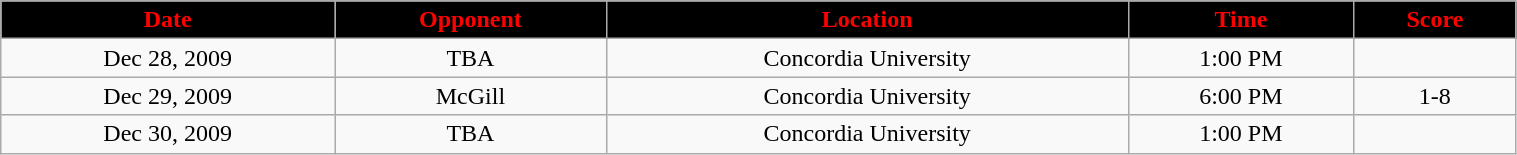<table class="wikitable" width="80%">
<tr align="center"  style="background:black;color:red;">
<td><strong>Date</strong></td>
<td><strong>Opponent</strong></td>
<td><strong>Location</strong></td>
<td><strong>Time</strong></td>
<td><strong>Score</strong></td>
</tr>
<tr align="center" bgcolor="">
<td>Dec 28, 2009</td>
<td>TBA</td>
<td>Concordia University</td>
<td>1:00 PM</td>
<td></td>
</tr>
<tr align="center" bgcolor="">
<td>Dec 29, 2009</td>
<td>McGill</td>
<td>Concordia University</td>
<td>6:00 PM</td>
<td>1-8</td>
</tr>
<tr align="center" bgcolor="">
<td>Dec 30, 2009</td>
<td>TBA</td>
<td>Concordia University</td>
<td>1:00 PM</td>
<td></td>
</tr>
</table>
